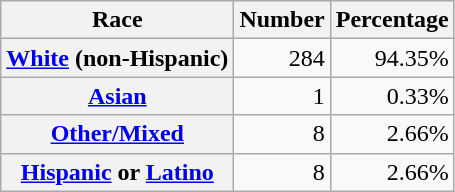<table class="wikitable" style="text-align:right">
<tr>
<th scope="col">Race</th>
<th scope="col">Number</th>
<th scope="col">Percentage</th>
</tr>
<tr>
<th scope="row"><a href='#'>White</a> (non-Hispanic)</th>
<td>284</td>
<td>94.35%</td>
</tr>
<tr>
<th scope="row"><a href='#'>Asian</a></th>
<td>1</td>
<td>0.33%</td>
</tr>
<tr>
<th scope="row"><a href='#'>Other/Mixed</a></th>
<td>8</td>
<td>2.66%</td>
</tr>
<tr>
<th scope="row"><a href='#'>Hispanic</a> or <a href='#'>Latino</a></th>
<td>8</td>
<td>2.66%</td>
</tr>
</table>
